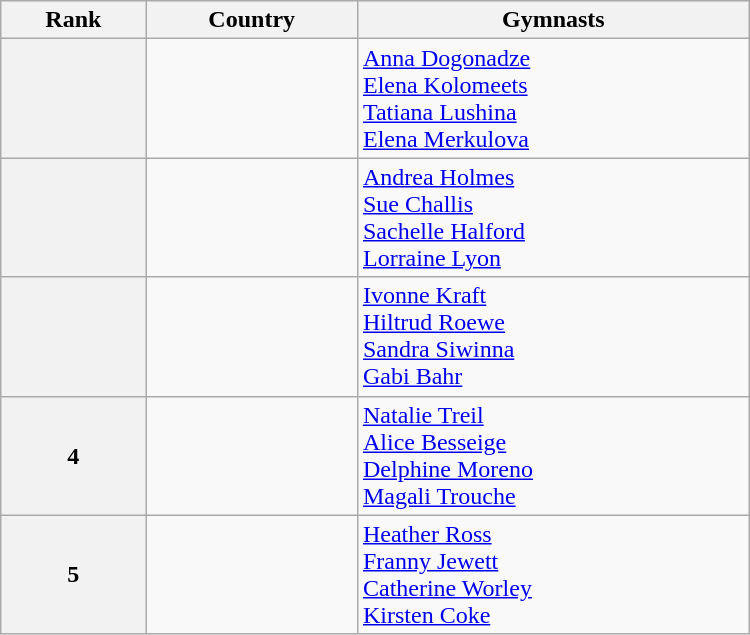<table class="wikitable" width=500>
<tr bgcolor="#efefef">
<th>Rank</th>
<th>Country</th>
<th>Gymnasts</th>
</tr>
<tr>
<th></th>
<td></td>
<td><a href='#'>Anna Dogonadze</a> <br> <a href='#'>Elena Kolomeets</a> <br> <a href='#'>Tatiana Lushina</a> <br> <a href='#'>Elena Merkulova</a></td>
</tr>
<tr>
<th></th>
<td></td>
<td><a href='#'>Andrea Holmes</a> <br> <a href='#'>Sue Challis</a> <br> <a href='#'>Sachelle Halford</a> <br> <a href='#'>Lorraine Lyon</a></td>
</tr>
<tr>
<th></th>
<td></td>
<td><a href='#'>Ivonne Kraft</a> <br> <a href='#'>Hiltrud Roewe</a> <br> <a href='#'>Sandra Siwinna</a> <br> <a href='#'>Gabi Bahr</a></td>
</tr>
<tr>
<th>4</th>
<td></td>
<td><a href='#'>Natalie Treil</a> <br> <a href='#'>Alice Besseige</a> <br> <a href='#'>Delphine Moreno</a> <br> <a href='#'>Magali Trouche</a></td>
</tr>
<tr>
<th>5</th>
<td></td>
<td><a href='#'>Heather Ross</a> <br> <a href='#'>Franny Jewett</a> <br> <a href='#'>Catherine Worley</a> <br> <a href='#'>Kirsten Coke</a></td>
</tr>
</table>
